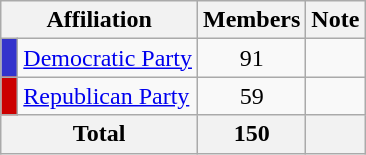<table class="wikitable">
<tr>
<th colspan="2" align="center" valign="bottom">Affiliation</th>
<th valign="bottom">Members</th>
<th valign="bottom">Note</th>
</tr>
<tr>
<td bgcolor="#3333CC"> </td>
<td><a href='#'>Democratic Party</a></td>
<td align="center">91</td>
<td></td>
</tr>
<tr>
<td bgcolor="#CC0000"> </td>
<td><a href='#'>Republican Party</a></td>
<td align="center">59</td>
<td></td>
</tr>
<tr>
<th colspan="2" align="center"><strong>Total</strong></th>
<th align="center"><strong>150</strong></th>
<th></th>
</tr>
</table>
